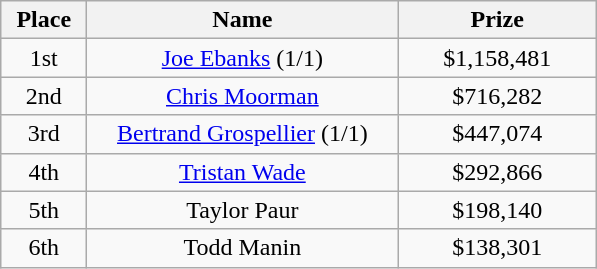<table class="wikitable">
<tr>
<th width="50">Place</th>
<th width="200">Name</th>
<th width="125">Prize</th>
</tr>
<tr>
<td align = "center">1st</td>
<td align = "center"><a href='#'>Joe Ebanks</a> (1/1)</td>
<td align = "center">$1,158,481</td>
</tr>
<tr>
<td align = "center">2nd</td>
<td align = "center"><a href='#'>Chris Moorman</a></td>
<td align = "center">$716,282</td>
</tr>
<tr>
<td align = "center">3rd</td>
<td align = "center"><a href='#'>Bertrand Grospellier</a> (1/1)</td>
<td align = "center">$447,074</td>
</tr>
<tr>
<td align = "center">4th</td>
<td align = "center"><a href='#'>Tristan Wade</a></td>
<td align = "center">$292,866</td>
</tr>
<tr>
<td align = "center">5th</td>
<td align = "center">Taylor Paur</td>
<td align = "center">$198,140</td>
</tr>
<tr>
<td align = "center">6th</td>
<td align = "center">Todd Manin</td>
<td align="center">$138,301</td>
</tr>
</table>
